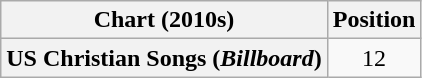<table class="wikitable plainrowheaders" style="text-align:center">
<tr>
<th scope="col">Chart (2010s)</th>
<th scope="col">Position</th>
</tr>
<tr>
<th scope="row">US Christian Songs (<em>Billboard</em>)</th>
<td>12</td>
</tr>
</table>
